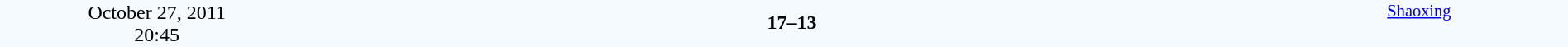<table style="width: 100%; background:#F5FAFF;" cellspacing="0">
<tr>
<td align=center rowspan=3 width=20%>October 27, 2011<br>20:45</td>
</tr>
<tr>
<td width=24% align=right><strong></strong></td>
<td align=center width=13%><strong>17–13</strong></td>
<td width=24%></td>
<td style=font-size:85% rowspan=3 valign=top align=center><a href='#'>Shaoxing</a></td>
</tr>
<tr style=font-size:85%>
<td align=right></td>
<td align=center></td>
<td></td>
</tr>
</table>
